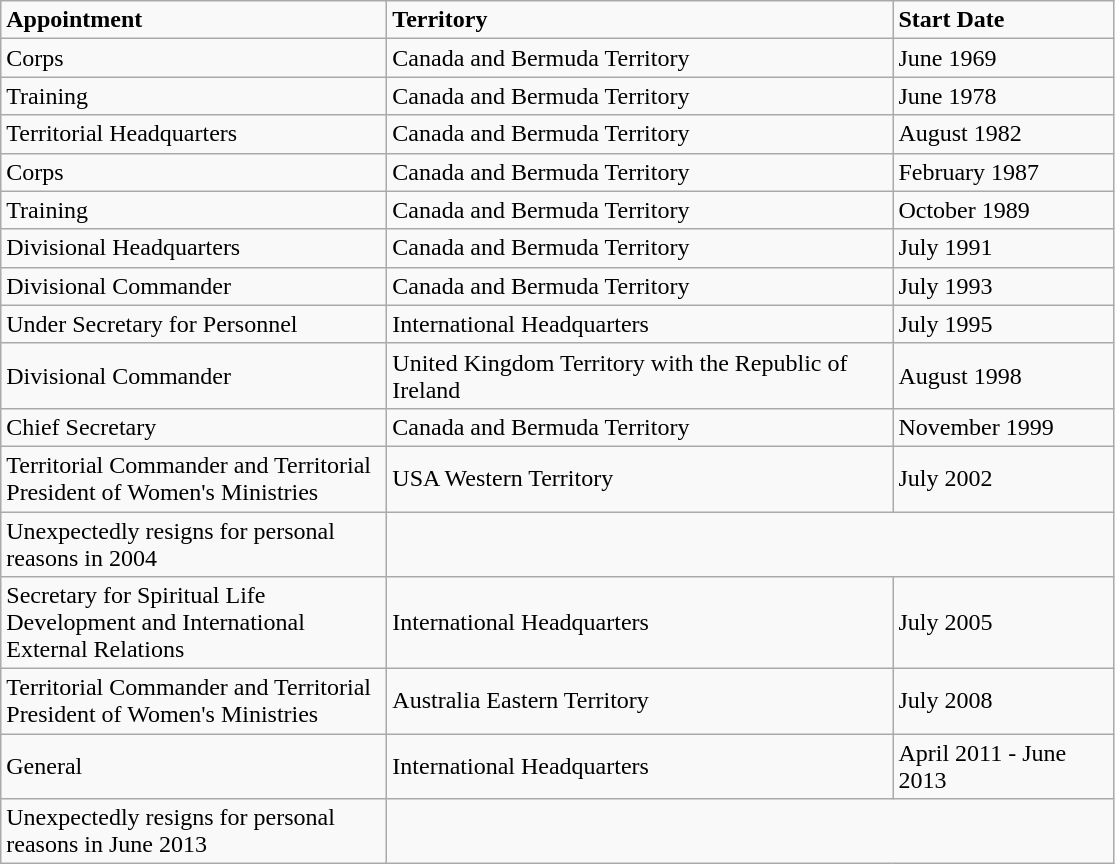<table class="wikitable">
<tr>
<td width="250"><strong>Appointment</strong></td>
<td width="330"><strong>Territory</strong></td>
<td width="140"><strong>Start Date</strong></td>
</tr>
<tr>
<td>Corps</td>
<td>Canada and Bermuda Territory</td>
<td>June 1969</td>
</tr>
<tr>
<td>Training</td>
<td>Canada and Bermuda Territory</td>
<td>June 1978</td>
</tr>
<tr>
<td>Territorial Headquarters</td>
<td>Canada and Bermuda Territory</td>
<td>August 1982</td>
</tr>
<tr>
<td>Corps</td>
<td>Canada and Bermuda Territory</td>
<td>February 1987</td>
</tr>
<tr>
<td>Training</td>
<td>Canada and Bermuda Territory</td>
<td>October 1989</td>
</tr>
<tr>
<td>Divisional Headquarters</td>
<td>Canada and Bermuda Territory</td>
<td>July 1991</td>
</tr>
<tr>
<td>Divisional Commander</td>
<td>Canada and Bermuda Territory</td>
<td>July 1993</td>
</tr>
<tr>
<td>Under Secretary for Personnel</td>
<td>International Headquarters</td>
<td>July 1995</td>
</tr>
<tr>
<td>Divisional Commander</td>
<td>United Kingdom Territory with the Republic of Ireland</td>
<td>August 1998</td>
</tr>
<tr>
<td>Chief Secretary</td>
<td>Canada and Bermuda Territory</td>
<td>November 1999</td>
</tr>
<tr>
<td>Territorial Commander and Territorial President of Women's Ministries</td>
<td>USA Western Territory</td>
<td>July 2002</td>
</tr>
<tr>
<td>Unexpectedly resigns for personal reasons in 2004</td>
</tr>
<tr>
<td>Secretary for Spiritual Life Development and International External Relations</td>
<td>International Headquarters</td>
<td>July 2005</td>
</tr>
<tr>
<td>Territorial Commander and Territorial President of Women's Ministries</td>
<td>Australia Eastern Territory</td>
<td>July 2008</td>
</tr>
<tr>
<td>General</td>
<td>International Headquarters</td>
<td>April 2011 - June 2013</td>
</tr>
<tr>
<td>Unexpectedly resigns for personal reasons in June 2013</td>
</tr>
</table>
